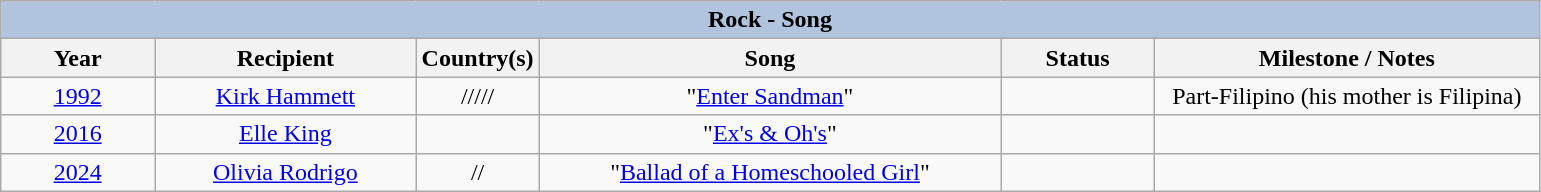<table class="wikitable" style="text-align: center">
<tr>
<th colspan="6" style="background:#B0C4DE;">Rock - Song</th>
</tr>
<tr>
<th width="10%">Year</th>
<th width="17%">Recipient</th>
<th width="8%">Country(s)</th>
<th width="30%">Song</th>
<th width="10%">Status</th>
<th width="25%">Milestone / Notes</th>
</tr>
<tr>
<td><a href='#'>1992</a><br></td>
<td><a href='#'>Kirk Hammett</a></td>
<td>/////</td>
<td>"<a href='#'>Enter Sandman</a>"</td>
<td></td>
<td>Part-Filipino (his mother is Filipina)</td>
</tr>
<tr>
<td><a href='#'>2016</a><br></td>
<td><a href='#'>Elle King</a></td>
<td></td>
<td>"<a href='#'>Ex's & Oh's</a>"</td>
<td></td>
<td></td>
</tr>
<tr>
<td><a href='#'>2024</a><br></td>
<td><a href='#'>Olivia Rodrigo</a></td>
<td>//</td>
<td>"<a href='#'>Ballad of a Homeschooled Girl</a>"</td>
<td></td>
<td></td>
</tr>
</table>
